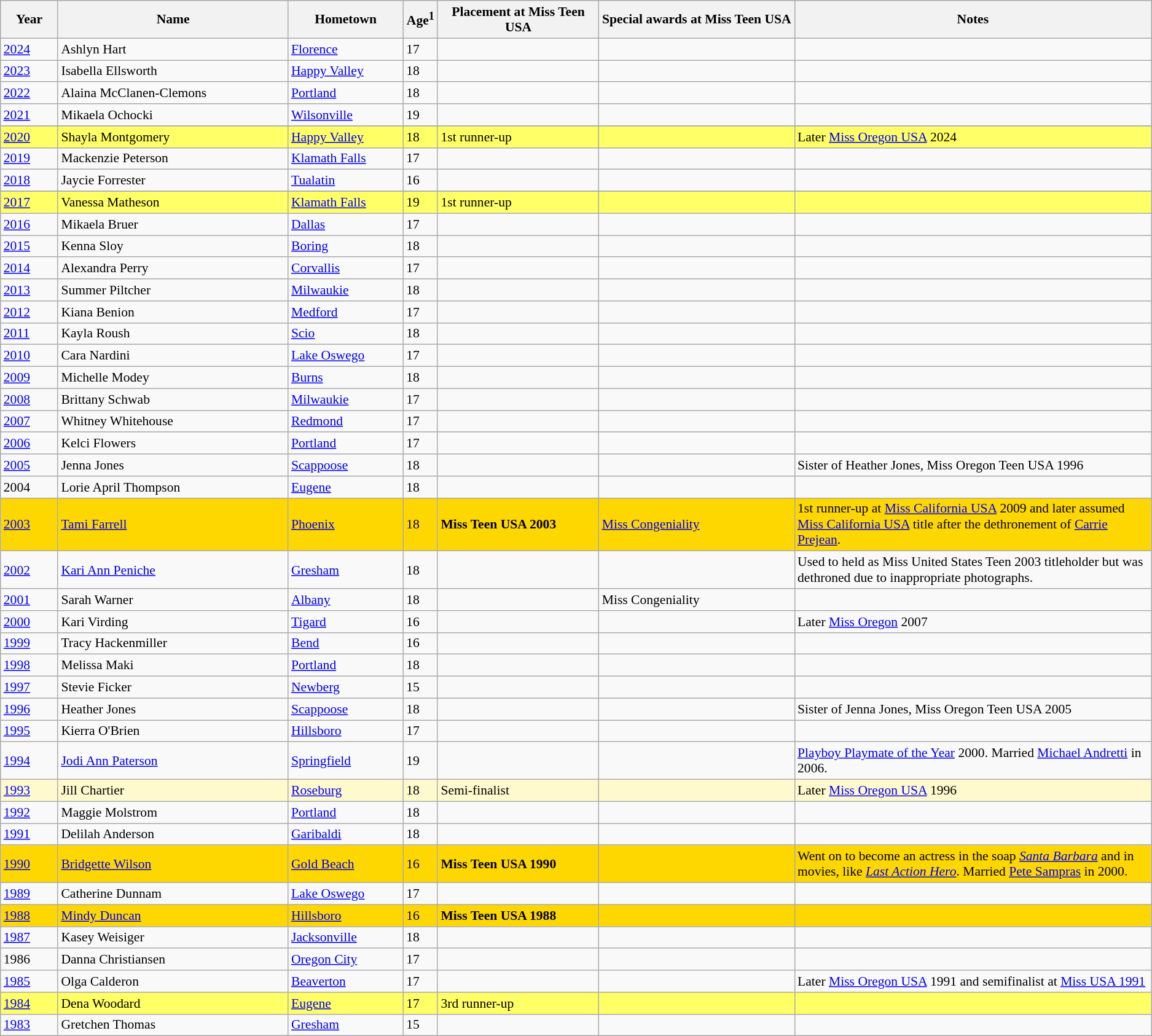<table class="wikitable"style="font-size:90%;">
<tr bgcolor="#efefef">
<th width=5%>Year</th>
<th width=20%>Name</th>
<th width=10%>Hometown</th>
<th width=3%>Age<sup>1</sup></th>
<th width=14%>Placement at Miss Teen USA</th>
<th width=17%>Special awards at Miss Teen  USA</th>
<th width=31%>Notes</th>
</tr>
<tr>
<td><a href='#'>2024</a></td>
<td>Ashlyn Hart</td>
<td><a href='#'>Florence</a></td>
<td>17</td>
<td></td>
<td></td>
<td></td>
</tr>
<tr>
<td><a href='#'>2023</a></td>
<td>Isabella Ellsworth</td>
<td><a href='#'>Happy Valley</a></td>
<td>18</td>
<td></td>
<td></td>
<td></td>
</tr>
<tr>
<td><a href='#'>2022</a></td>
<td>Alaina McClanen-Clemons</td>
<td><a href='#'>Portland</a></td>
<td>18</td>
<td></td>
<td></td>
<td></td>
</tr>
<tr>
<td><a href='#'>2021</a></td>
<td>Mikaela Ochocki</td>
<td><a href='#'>Wilsonville</a></td>
<td>19</td>
<td></td>
<td></td>
<td></td>
</tr>
<tr>
</tr>
<tr style="background-color:#FFFF66;">
<td><a href='#'>2020</a></td>
<td>Shayla Montgomery</td>
<td><a href='#'>Happy Valley</a></td>
<td>18</td>
<td>1st runner-up</td>
<td></td>
<td>Later <a href='#'>Miss Oregon USA</a> 2024</td>
</tr>
<tr>
<td><a href='#'>2019</a></td>
<td>Mackenzie Peterson</td>
<td><a href='#'>Klamath Falls</a></td>
<td>17</td>
<td></td>
<td></td>
<td></td>
</tr>
<tr>
<td><a href='#'>2018</a></td>
<td>Jaycie Forrester</td>
<td><a href='#'>Tualatin</a></td>
<td>16</td>
<td></td>
<td></td>
<td></td>
</tr>
<tr>
</tr>
<tr style="background-color:#FFFF66;">
<td><a href='#'>2017</a></td>
<td>Vanessa Matheson</td>
<td><a href='#'>Klamath Falls</a></td>
<td>19</td>
<td>1st runner-up</td>
<td></td>
<td></td>
</tr>
<tr>
<td><a href='#'>2016</a></td>
<td>Mikaela Bruer</td>
<td><a href='#'>Dallas</a></td>
<td>17</td>
<td></td>
<td></td>
<td></td>
</tr>
<tr>
<td><a href='#'>2015</a></td>
<td>Kenna Sloy</td>
<td><a href='#'>Boring</a></td>
<td>18</td>
<td></td>
<td></td>
<td></td>
</tr>
<tr>
<td><a href='#'>2014</a></td>
<td>Alexandra Perry</td>
<td><a href='#'>Corvallis</a></td>
<td>17</td>
<td></td>
<td></td>
<td></td>
</tr>
<tr>
<td><a href='#'>2013</a></td>
<td>Summer Piltcher</td>
<td><a href='#'>Milwaukie</a></td>
<td>18</td>
<td></td>
<td></td>
<td></td>
</tr>
<tr>
<td><a href='#'>2012</a></td>
<td>Kiana Benion</td>
<td><a href='#'>Medford</a></td>
<td>17</td>
<td></td>
<td></td>
<td></td>
</tr>
<tr>
<td><a href='#'>2011</a></td>
<td>Kayla Roush</td>
<td><a href='#'>Scio</a></td>
<td>18</td>
<td></td>
<td></td>
<td></td>
</tr>
<tr>
<td><a href='#'>2010</a></td>
<td>Cara Nardini</td>
<td><a href='#'>Lake Oswego</a></td>
<td>17</td>
<td></td>
<td></td>
<td></td>
</tr>
<tr>
<td><a href='#'>2009</a></td>
<td>Michelle Modey</td>
<td><a href='#'>Burns</a></td>
<td>18</td>
<td></td>
<td></td>
<td></td>
</tr>
<tr>
<td><a href='#'>2008</a></td>
<td>Brittany Schwab</td>
<td><a href='#'>Milwaukie</a></td>
<td>17</td>
<td></td>
<td></td>
<td></td>
</tr>
<tr>
<td><a href='#'>2007</a></td>
<td>Whitney Whitehouse</td>
<td><a href='#'>Redmond</a></td>
<td>17</td>
<td></td>
<td></td>
<td></td>
</tr>
<tr>
<td><a href='#'>2006</a></td>
<td>Kelci Flowers</td>
<td><a href='#'>Portland</a></td>
<td>17</td>
<td></td>
<td></td>
<td></td>
</tr>
<tr>
<td><a href='#'>2005</a></td>
<td>Jenna Jones</td>
<td><a href='#'>Scappoose</a></td>
<td>18</td>
<td></td>
<td></td>
<td>Sister of Heather Jones, Miss Oregon Teen USA 1996</td>
</tr>
<tr>
<td>2004</td>
<td>Lorie April Thompson</td>
<td><a href='#'>Eugene</a></td>
<td>18</td>
<td></td>
<td></td>
<td></td>
</tr>
<tr style="background-color:GOLD;">
<td><a href='#'>2003</a></td>
<td><a href='#'>Tami Farrell</a></td>
<td><a href='#'>Phoenix</a></td>
<td>18</td>
<td><strong>Miss Teen USA 2003</strong></td>
<td><a href='#'>Miss Congeniality</a></td>
<td>1st runner-up at <a href='#'>Miss California USA</a> 2009 and later assumed <a href='#'>Miss California USA</a> title after the dethronement of <a href='#'>Carrie Prejean</a>.</td>
</tr>
<tr>
<td><a href='#'>2002</a></td>
<td><a href='#'>Kari Ann Peniche</a></td>
<td><a href='#'>Gresham</a></td>
<td>18</td>
<td></td>
<td></td>
<td>Used to held as Miss United States Teen 2003 titleholder but was dethroned due to inappropriate photographs.</td>
</tr>
<tr>
<td><a href='#'>2001</a></td>
<td>Sarah Warner</td>
<td><a href='#'>Albany</a></td>
<td>18</td>
<td></td>
<td>Miss Congeniality</td>
<td></td>
</tr>
<tr>
<td><a href='#'>2000</a></td>
<td>Kari Virding</td>
<td><a href='#'>Tigard</a></td>
<td>16</td>
<td></td>
<td></td>
<td>Later <a href='#'>Miss Oregon</a> 2007</td>
</tr>
<tr>
<td><a href='#'>1999</a></td>
<td>Tracy Hackenmiller</td>
<td><a href='#'>Bend</a></td>
<td>16</td>
<td></td>
<td></td>
<td></td>
</tr>
<tr>
<td><a href='#'>1998</a></td>
<td>Melissa Maki</td>
<td><a href='#'>Portland</a></td>
<td>18</td>
<td></td>
<td></td>
<td></td>
</tr>
<tr>
<td><a href='#'>1997</a></td>
<td>Stevie Ficker</td>
<td><a href='#'>Newberg</a></td>
<td>15</td>
<td></td>
<td></td>
<td></td>
</tr>
<tr>
<td><a href='#'>1996</a></td>
<td>Heather Jones</td>
<td><a href='#'>Scappoose</a></td>
<td>18</td>
<td></td>
<td></td>
<td>Sister of Jenna Jones, Miss Oregon Teen USA 2005</td>
</tr>
<tr>
<td><a href='#'>1995</a></td>
<td>Kierra O'Brien</td>
<td><a href='#'>Hillsboro</a></td>
<td>17</td>
<td></td>
<td></td>
<td></td>
</tr>
<tr>
<td><a href='#'>1994</a></td>
<td><a href='#'>Jodi Ann Paterson</a></td>
<td><a href='#'>Springfield</a></td>
<td>19</td>
<td></td>
<td></td>
<td><a href='#'>Playboy Playmate of the Year</a> 2000.  Married <a href='#'>Michael Andretti</a> in 2006.</td>
</tr>
<tr style="background-color:#FFFACD;">
<td><a href='#'>1993</a></td>
<td>Jill Chartier</td>
<td><a href='#'>Roseburg</a></td>
<td>18</td>
<td>Semi-finalist</td>
<td></td>
<td>Later <a href='#'>Miss Oregon USA</a> 1996</td>
</tr>
<tr>
<td><a href='#'>1992</a></td>
<td>Maggie Molstrom</td>
<td><a href='#'>Portland</a></td>
<td>18</td>
<td></td>
<td></td>
<td></td>
</tr>
<tr>
<td><a href='#'>1991</a></td>
<td>Delilah Anderson</td>
<td><a href='#'>Garibaldi</a></td>
<td>18</td>
<td></td>
<td></td>
<td></td>
</tr>
<tr style="background-color:GOLD;">
<td><a href='#'>1990</a></td>
<td><a href='#'>Bridgette Wilson</a></td>
<td><a href='#'>Gold Beach</a></td>
<td>16</td>
<td><strong>Miss Teen USA 1990</strong></td>
<td></td>
<td>Went on to become an actress in the soap <em><a href='#'>Santa Barbara</a></em> and in movies, like <em><a href='#'>Last Action Hero</a></em>.  Married <a href='#'>Pete Sampras</a> in 2000.</td>
</tr>
<tr>
<td><a href='#'>1989</a></td>
<td>Catherine Dunnam</td>
<td><a href='#'>Lake Oswego</a></td>
<td>17</td>
<td></td>
<td></td>
<td></td>
</tr>
<tr style="background-color:GOLD;">
<td><a href='#'>1988</a></td>
<td><a href='#'>Mindy Duncan</a></td>
<td><a href='#'>Hillsboro</a></td>
<td>16</td>
<td><strong>Miss Teen USA 1988</strong></td>
<td></td>
<td></td>
</tr>
<tr>
<td><a href='#'>1987</a></td>
<td>Kasey Weisiger</td>
<td><a href='#'>Jacksonville</a></td>
<td>18</td>
<td></td>
<td></td>
<td></td>
</tr>
<tr>
<td>1986</td>
<td>Danna Christiansen</td>
<td><a href='#'>Oregon City</a></td>
<td>17</td>
<td></td>
<td></td>
<td></td>
</tr>
<tr>
<td><a href='#'>1985</a></td>
<td>Olga Calderon</td>
<td><a href='#'>Beaverton</a></td>
<td>17</td>
<td></td>
<td></td>
<td>Later <a href='#'>Miss Oregon USA</a> 1991 and semifinalist at <a href='#'>Miss USA 1991</a></td>
</tr>
<tr style="background-color:#FFFF66;">
<td><a href='#'>1984</a></td>
<td>Dena Woodard</td>
<td><a href='#'>Eugene</a></td>
<td>17</td>
<td>3rd runner-up</td>
<td></td>
<td></td>
</tr>
<tr>
<td><a href='#'>1983</a></td>
<td>Gretchen Thomas</td>
<td><a href='#'>Gresham</a></td>
<td>15</td>
<td></td>
<td></td>
<td></td>
</tr>
</table>
